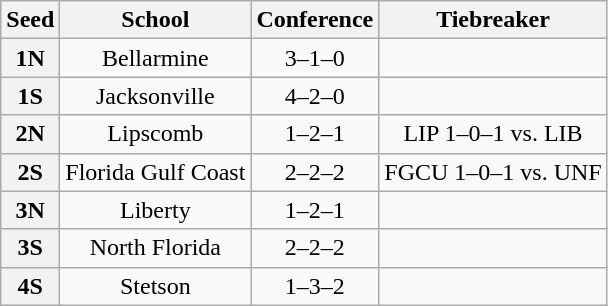<table class="wikitable" style="text-align:center">
<tr>
<th>Seed</th>
<th>School</th>
<th>Conference</th>
<th>Tiebreaker</th>
</tr>
<tr>
<th>1N</th>
<td>Bellarmine</td>
<td>3–1–0</td>
<td></td>
</tr>
<tr>
<th>1S</th>
<td>Jacksonville</td>
<td>4–2–0</td>
<td></td>
</tr>
<tr>
<th>2N</th>
<td>Lipscomb</td>
<td>1–2–1</td>
<td>LIP 1–0–1 vs. LIB</td>
</tr>
<tr>
<th>2S</th>
<td>Florida Gulf Coast</td>
<td>2–2–2</td>
<td>FGCU 1–0–1 vs. UNF</td>
</tr>
<tr>
<th>3N</th>
<td>Liberty</td>
<td>1–2–1</td>
<td></td>
</tr>
<tr>
<th>3S</th>
<td>North Florida</td>
<td>2–2–2</td>
<td></td>
</tr>
<tr>
<th>4S</th>
<td>Stetson</td>
<td>1–3–2</td>
<td></td>
</tr>
</table>
